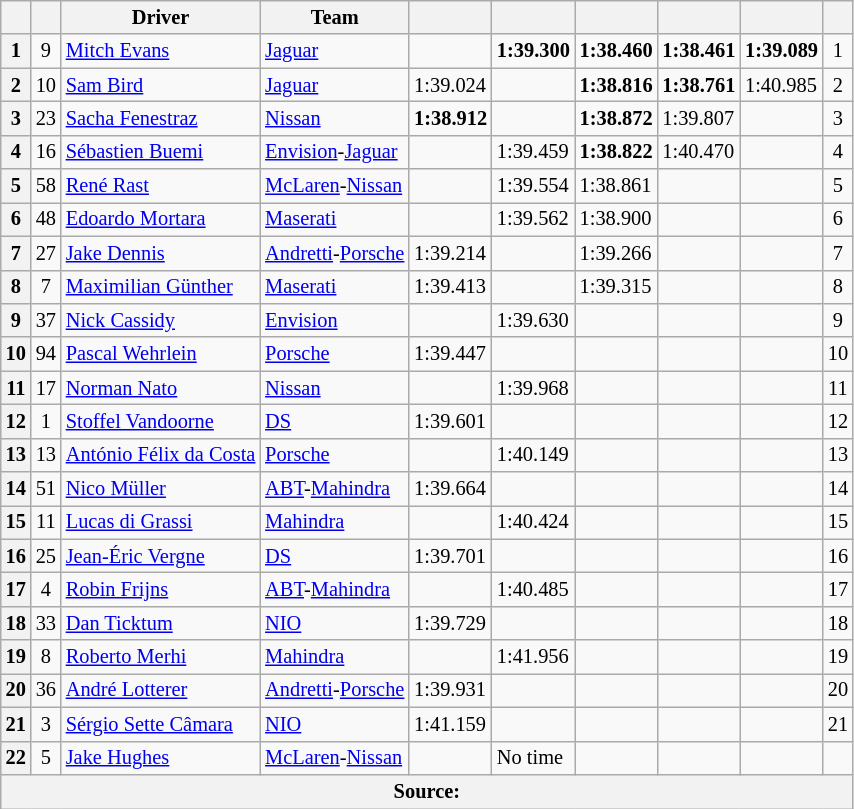<table class="wikitable sortable" style="font-size: 85%">
<tr>
<th scope="col"></th>
<th scope="col"></th>
<th scope="col">Driver</th>
<th scope="col">Team</th>
<th scope="col"></th>
<th scope="col"></th>
<th scope="col"></th>
<th scope="col"></th>
<th scope="col"></th>
<th scope="col"></th>
</tr>
<tr>
<th scope="row">1</th>
<td align="center">9</td>
<td data-sort-value=""> <a href='#'>Mitch Evans</a></td>
<td><a href='#'>Jaguar</a></td>
<td></td>
<td><strong>1:39.300</strong></td>
<td><strong>1:38.460</strong></td>
<td><strong>1:38.461</strong></td>
<td><strong>1:39.089</strong></td>
<td align="center">1</td>
</tr>
<tr>
<th scope="row">2</th>
<td align="center">10</td>
<td data-sort-value=""> <a href='#'>Sam Bird</a></td>
<td><a href='#'>Jaguar</a></td>
<td>1:39.024</td>
<td></td>
<td><strong>1:38.816</strong></td>
<td><strong>1:38.761</strong></td>
<td>1:40.985</td>
<td align="center">2</td>
</tr>
<tr>
<th scope="row">3</th>
<td align="center">23</td>
<td data-sort-value=""> <a href='#'>Sacha Fenestraz</a></td>
<td><a href='#'>Nissan</a></td>
<td><strong>1:38.912</strong></td>
<td></td>
<td><strong>1:38.872</strong></td>
<td>1:39.807</td>
<td></td>
<td align="center">3</td>
</tr>
<tr>
<th scope="row">4</th>
<td align="center">16</td>
<td data-sort-value=""> <a href='#'>Sébastien Buemi</a></td>
<td><a href='#'>Envision</a>-<a href='#'>Jaguar</a></td>
<td></td>
<td>1:39.459</td>
<td><strong>1:38.822</strong></td>
<td>1:40.470</td>
<td></td>
<td align="center">4</td>
</tr>
<tr>
<th scope="row">5</th>
<td align="center">58</td>
<td data-sort-value=""> <a href='#'>René Rast</a></td>
<td><a href='#'>McLaren</a>-<a href='#'>Nissan</a></td>
<td></td>
<td>1:39.554</td>
<td>1:38.861</td>
<td></td>
<td></td>
<td align="center">5</td>
</tr>
<tr>
<th scope="row">6</th>
<td align="center">48</td>
<td data-sort-value=""> <a href='#'>Edoardo Mortara</a></td>
<td><a href='#'>Maserati</a></td>
<td></td>
<td>1:39.562</td>
<td>1:38.900</td>
<td></td>
<td></td>
<td align="center">6</td>
</tr>
<tr>
<th scope="row">7</th>
<td align="center">27</td>
<td data-sort-value=""> <a href='#'>Jake Dennis</a></td>
<td><a href='#'>Andretti</a>-<a href='#'>Porsche</a></td>
<td>1:39.214</td>
<td></td>
<td>1:39.266</td>
<td></td>
<td></td>
<td align="center">7</td>
</tr>
<tr>
<th scope="row">8</th>
<td align="center">7</td>
<td data-sort-value=""> <a href='#'>Maximilian Günther</a></td>
<td><a href='#'>Maserati</a></td>
<td>1:39.413</td>
<td></td>
<td>1:39.315</td>
<td></td>
<td></td>
<td align="center">8</td>
</tr>
<tr>
<th scope="row">9</th>
<td align="center">37</td>
<td data-sort-value=""> <a href='#'>Nick Cassidy</a></td>
<td><a href='#'>Envision</a></td>
<td></td>
<td>1:39.630</td>
<td></td>
<td></td>
<td></td>
<td align="center">9</td>
</tr>
<tr>
<th scope="row">10</th>
<td align="center">94</td>
<td data-sort-value=""> <a href='#'>Pascal Wehrlein</a></td>
<td><a href='#'>Porsche</a></td>
<td>1:39.447</td>
<td></td>
<td></td>
<td></td>
<td></td>
<td align="center">10</td>
</tr>
<tr>
<th scope="row">11</th>
<td align="center">17</td>
<td data-sort-value=""> <a href='#'>Norman Nato</a></td>
<td><a href='#'>Nissan</a></td>
<td></td>
<td>1:39.968</td>
<td></td>
<td></td>
<td></td>
<td align="center">11</td>
</tr>
<tr>
<th scope="row">12</th>
<td align="center">1</td>
<td data-sort-value=""> <a href='#'>Stoffel Vandoorne</a></td>
<td><a href='#'>DS</a></td>
<td>1:39.601</td>
<td></td>
<td></td>
<td></td>
<td></td>
<td align="center">12</td>
</tr>
<tr>
<th scope="row">13</th>
<td align="center">13</td>
<td data-sort-value=""> <a href='#'>António Félix da Costa</a></td>
<td><a href='#'>Porsche</a></td>
<td></td>
<td>1:40.149</td>
<td></td>
<td></td>
<td></td>
<td align="center">13</td>
</tr>
<tr>
<th scope="row">14</th>
<td align="center">51</td>
<td data-sort-value=""> <a href='#'>Nico Müller</a></td>
<td><a href='#'>ABT</a>-<a href='#'>Mahindra</a></td>
<td>1:39.664</td>
<td></td>
<td></td>
<td></td>
<td></td>
<td align="center">14</td>
</tr>
<tr>
<th scope="row">15</th>
<td align="center">11</td>
<td data-sort-value=""> <a href='#'>Lucas di Grassi</a></td>
<td><a href='#'>Mahindra</a></td>
<td></td>
<td>1:40.424</td>
<td></td>
<td></td>
<td></td>
<td align="center">15</td>
</tr>
<tr>
<th scope="row">16</th>
<td align="center">25</td>
<td data-sort-value=""> <a href='#'>Jean-Éric Vergne</a></td>
<td><a href='#'>DS</a></td>
<td>1:39.701</td>
<td></td>
<td></td>
<td></td>
<td></td>
<td align="center">16</td>
</tr>
<tr>
<th scope="row">17</th>
<td align="center">4</td>
<td data-sort-value=""> <a href='#'>Robin Frijns</a></td>
<td><a href='#'>ABT</a>-<a href='#'>Mahindra</a></td>
<td></td>
<td>1:40.485</td>
<td></td>
<td></td>
<td></td>
<td align="center">17</td>
</tr>
<tr>
<th scope="row">18</th>
<td align="center">33</td>
<td data-sort-value=""> <a href='#'>Dan Ticktum</a></td>
<td><a href='#'>NIO</a></td>
<td>1:39.729</td>
<td></td>
<td></td>
<td></td>
<td></td>
<td align="center">18</td>
</tr>
<tr>
<th scope="row">19</th>
<td align="center">8</td>
<td data-sort-value=""> <a href='#'>Roberto Merhi</a></td>
<td><a href='#'>Mahindra</a></td>
<td></td>
<td>1:41.956</td>
<td></td>
<td></td>
<td></td>
<td align="center">19</td>
</tr>
<tr>
<th scope="row">20</th>
<td align="center">36</td>
<td data-sort-value=""> <a href='#'>André Lotterer</a></td>
<td><a href='#'>Andretti</a>-<a href='#'>Porsche</a></td>
<td>1:39.931</td>
<td></td>
<td></td>
<td></td>
<td></td>
<td align="center">20</td>
</tr>
<tr>
<th scope="row">21</th>
<td align="center">3</td>
<td data-sort-value=""> <a href='#'>Sérgio Sette Câmara</a></td>
<td><a href='#'>NIO</a></td>
<td>1:41.159</td>
<td></td>
<td></td>
<td></td>
<td></td>
<td align="center">21</td>
</tr>
<tr>
<th scope="row">22</th>
<td align="center">5</td>
<td data-sort-value=""> <a href='#'>Jake Hughes</a></td>
<td><a href='#'>McLaren</a>-<a href='#'>Nissan</a></td>
<td></td>
<td>No time</td>
<td></td>
<td></td>
<td></td>
<td align="center"></td>
</tr>
<tr>
<th colspan="10">Source:</th>
</tr>
</table>
